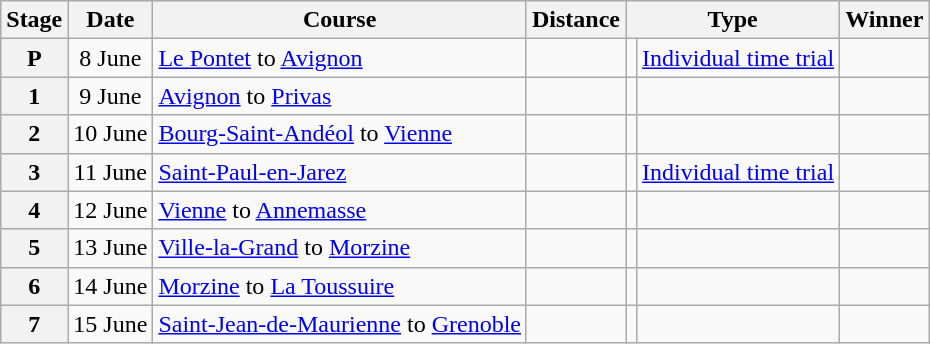<table class="wikitable">
<tr>
<th>Stage</th>
<th>Date</th>
<th>Course</th>
<th>Distance</th>
<th scope="col" colspan="2">Type</th>
<th>Winner</th>
</tr>
<tr>
<th scope="row" style="text-align:center;">P</th>
<td style="text-align:center;">8 June</td>
<td><a href='#'>Le Pontet</a> to <a href='#'>Avignon</a></td>
<td style="text-align:center;"></td>
<td></td>
<td><a href='#'>Individual time trial</a></td>
<td></td>
</tr>
<tr>
<th scope="row" style="text-align:center;">1</th>
<td style="text-align:center;">9 June</td>
<td><a href='#'>Avignon</a> to <a href='#'>Privas</a></td>
<td style="text-align:center;"></td>
<td></td>
<td></td>
<td></td>
</tr>
<tr>
<th scope="row" style="text-align:center;">2</th>
<td style="text-align:center;">10 June</td>
<td><a href='#'>Bourg-Saint-Andéol</a> to <a href='#'>Vienne</a></td>
<td style="text-align:center;"></td>
<td></td>
<td></td>
<td></td>
</tr>
<tr>
<th scope="row" style="text-align:center;">3</th>
<td style="text-align:center;">11 June</td>
<td><a href='#'>Saint-Paul-en-Jarez</a></td>
<td style="text-align:center;"></td>
<td></td>
<td><a href='#'>Individual time trial</a></td>
<td></td>
</tr>
<tr>
<th scope="row" style="text-align:center;">4</th>
<td style="text-align:center;">12 June</td>
<td><a href='#'>Vienne</a> to <a href='#'>Annemasse</a></td>
<td style="text-align:center;"></td>
<td></td>
<td></td>
<td></td>
</tr>
<tr>
<th scope="row" style="text-align:center;">5</th>
<td style="text-align:center;">13 June</td>
<td><a href='#'>Ville-la-Grand</a> to <a href='#'>Morzine</a></td>
<td style="text-align:center;"></td>
<td></td>
<td></td>
<td></td>
</tr>
<tr>
<th scope="row" style="text-align:center;">6</th>
<td style="text-align:center;">14 June</td>
<td><a href='#'>Morzine</a> to <a href='#'>La Toussuire</a></td>
<td style="text-align:center;"></td>
<td></td>
<td></td>
<td></td>
</tr>
<tr>
<th scope="row" style="text-align:center;">7</th>
<td style="text-align:center;">15 June</td>
<td><a href='#'>Saint-Jean-de-Maurienne</a> to <a href='#'>Grenoble</a></td>
<td style="text-align:center;"></td>
<td></td>
<td></td>
<td></td>
</tr>
</table>
